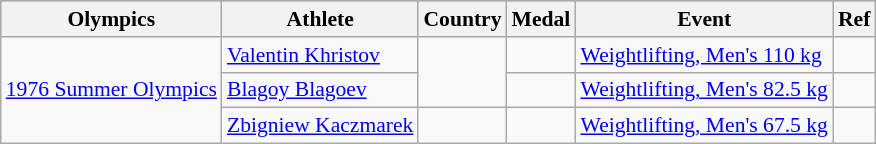<table class="wikitable sortable" style="font-size:90%;">
<tr style="background:#ccccff; class="sortable">
<th>Olympics</th>
<th>Athlete</th>
<th>Country</th>
<th>Medal</th>
<th>Event</th>
<th>Ref</th>
</tr>
<tr>
<td rowspan=3><a href='#'>1976 Summer Olympics</a></td>
<td><a href='#'>Valentin Khristov</a></td>
<td rowspan=2></td>
<td></td>
<td><a href='#'>Weightlifting, Men's 110 kg</a></td>
<td></td>
</tr>
<tr>
<td><a href='#'>Blagoy Blagoev</a></td>
<td></td>
<td><a href='#'>Weightlifting, Men's 82.5 kg</a></td>
<td></td>
</tr>
<tr>
<td><a href='#'>Zbigniew Kaczmarek</a></td>
<td></td>
<td></td>
<td><a href='#'>Weightlifting, Men's 67.5 kg</a></td>
<td></td>
</tr>
</table>
